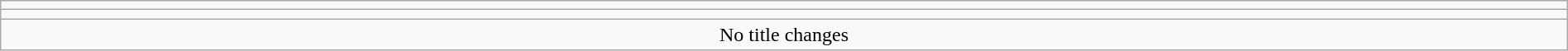<table class="wikitable" style="text-align:center; width:100%;">
<tr>
<td colspan=5></td>
</tr>
<tr>
<td colspan=5><strong></strong></td>
</tr>
<tr>
<td colspan="5">No title changes</td>
</tr>
</table>
